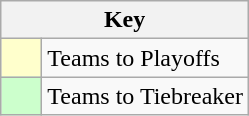<table class="wikitable" style="text-align: center;">
<tr>
<th colspan=2>Key</th>
</tr>
<tr>
<td style="background:#ffffcc; width:20px;"></td>
<td align=left>Teams to Playoffs</td>
</tr>
<tr>
<td style="background:#ccffcc; width:20px;"></td>
<td align=left>Teams to Tiebreaker</td>
</tr>
</table>
